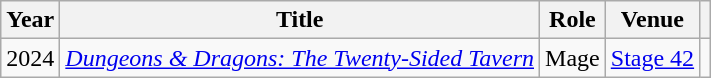<table class="wikitable sortable">
<tr>
<th>Year</th>
<th>Title</th>
<th>Role</th>
<th>Venue</th>
<th class="unsortable"></th>
</tr>
<tr>
<td>2024</td>
<td><em><a href='#'>Dungeons & Dragons: The Twenty-Sided Tavern</a></em></td>
<td>Mage</td>
<td><a href='#'>Stage 42</a></td>
<td></td>
</tr>
</table>
